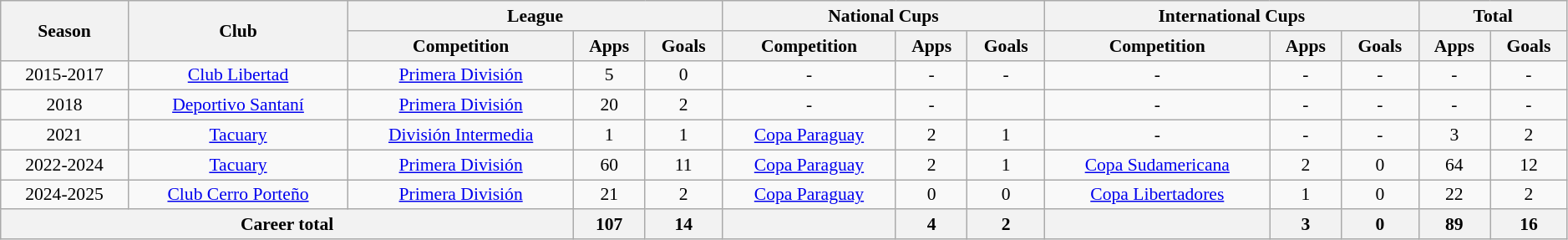<table class="wikitable" style="font-size:90%;width:99%;text-align:center;">
<tr>
<th rowspan="2">Season</th>
<th rowspan="2">Club</th>
<th colspan="3">League</th>
<th colspan="3">National Cups</th>
<th colspan="3">International Cups</th>
<th colspan="2">Total</th>
</tr>
<tr>
<th>Competition</th>
<th>Apps</th>
<th>Goals</th>
<th>Competition</th>
<th>Apps</th>
<th>Goals</th>
<th>Competition</th>
<th>Apps</th>
<th>Goals</th>
<th>Apps</th>
<th>Goals</th>
</tr>
<tr>
<td>2015-2017</td>
<td> <a href='#'>Club Libertad</a></td>
<td><a href='#'>Primera División</a></td>
<td>5</td>
<td>0</td>
<td ->-</td>
<td>-</td>
<td>-</td>
<td>-</td>
<td>-</td>
<td>-</td>
<td>-</td>
<td>-</td>
</tr>
<tr>
<td>2018</td>
<td> <a href='#'>Deportivo Santaní</a></td>
<td><a href='#'>Primera División</a></td>
<td>20</td>
<td>2</td>
<td ->-</td>
<td>-</td>
<td></td>
<td>-</td>
<td>-</td>
<td>-</td>
<td>-</td>
<td>-</td>
</tr>
<tr>
<td>2021</td>
<td> <a href='#'>Tacuary</a></td>
<td><a href='#'>División Intermedia</a></td>
<td>1</td>
<td>1</td>
<td -><a href='#'>Copa Paraguay</a></td>
<td>2</td>
<td>1</td>
<td>-</td>
<td>-</td>
<td>-</td>
<td>3</td>
<td>2</td>
</tr>
<tr>
<td>2022-2024</td>
<td> <a href='#'>Tacuary</a></td>
<td><a href='#'>Primera División</a></td>
<td>60</td>
<td>11</td>
<td><a href='#'>Copa Paraguay</a></td>
<td>2</td>
<td>1</td>
<td><a href='#'>Copa Sudamericana</a></td>
<td>2</td>
<td>0</td>
<td>64</td>
<td>12</td>
</tr>
<tr>
<td>2024-2025</td>
<td> <a href='#'>Club Cerro Porteño</a></td>
<td><a href='#'>Primera División</a></td>
<td>21</td>
<td>2</td>
<td><a href='#'>Copa Paraguay</a></td>
<td>0</td>
<td>0</td>
<td><a href='#'>Copa Libertadores</a></td>
<td>1</td>
<td>0</td>
<td>22</td>
<td>2</td>
</tr>
<tr>
<th colspan="3">Career total</th>
<th>107</th>
<th>14</th>
<th></th>
<th>4</th>
<th>2</th>
<th></th>
<th>3</th>
<th>0</th>
<th>89</th>
<th>16</th>
</tr>
</table>
